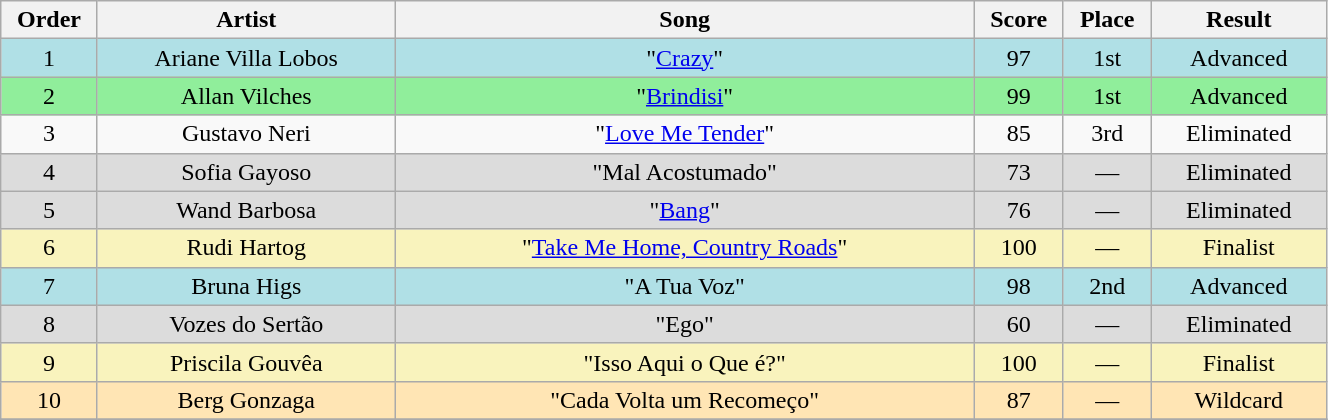<table class="wikitable" style="text-align:center; width:70%;">
<tr>
<th scope="col" width="05%">Order</th>
<th scope="col" width="17%">Artist</th>
<th scope="col" width="33%">Song</th>
<th scope="col" width="05%">Score</th>
<th scope="col" width="05%">Place</th>
<th scope="col" width="10%">Result</th>
</tr>
<tr bgcolor=B0E0E6>
<td>1</td>
<td>Ariane Villa Lobos</td>
<td>"<a href='#'>Crazy</a>"</td>
<td>97</td>
<td>1st</td>
<td>Advanced</td>
</tr>
<tr bgcolor=90EE9B>
<td>2</td>
<td>Allan Vilches</td>
<td>"<a href='#'>Brindisi</a>"</td>
<td>99</td>
<td>1st</td>
<td>Advanced</td>
</tr>
<tr>
<td>3</td>
<td>Gustavo Neri</td>
<td>"<a href='#'>Love Me Tender</a>"</td>
<td>85</td>
<td>3rd</td>
<td>Eliminated</td>
</tr>
<tr bgcolor=DCDCDC>
<td>4</td>
<td>Sofia Gayoso</td>
<td>"Mal Acostumado"</td>
<td>73</td>
<td>—</td>
<td>Eliminated</td>
</tr>
<tr bgcolor=DCDCDC>
<td>5</td>
<td>Wand Barbosa</td>
<td>"<a href='#'>Bang</a>"</td>
<td>76</td>
<td>—</td>
<td>Eliminated</td>
</tr>
<tr bgcolor=F9F3BD>
<td>6</td>
<td>Rudi Hartog</td>
<td>"<a href='#'>Take Me Home, Country Roads</a>"</td>
<td>100</td>
<td>—</td>
<td>Finalist</td>
</tr>
<tr bgcolor=B0E0E6>
<td>7</td>
<td>Bruna Higs</td>
<td>"A Tua Voz"</td>
<td>98</td>
<td>2nd</td>
<td>Advanced</td>
</tr>
<tr bgcolor=DCDCDC>
<td>8</td>
<td>Vozes do Sertão</td>
<td>"Ego"</td>
<td>60</td>
<td>—</td>
<td>Eliminated</td>
</tr>
<tr bgcolor=F9F3BD>
<td>9</td>
<td>Priscila Gouvêa</td>
<td>"Isso Aqui o Que é?"</td>
<td>100</td>
<td>—</td>
<td>Finalist</td>
</tr>
<tr bgcolor=FFE5B4>
<td>10</td>
<td>Berg Gonzaga</td>
<td>"Cada Volta um Recomeço"</td>
<td>87</td>
<td>—</td>
<td>Wildcard</td>
</tr>
<tr>
</tr>
</table>
